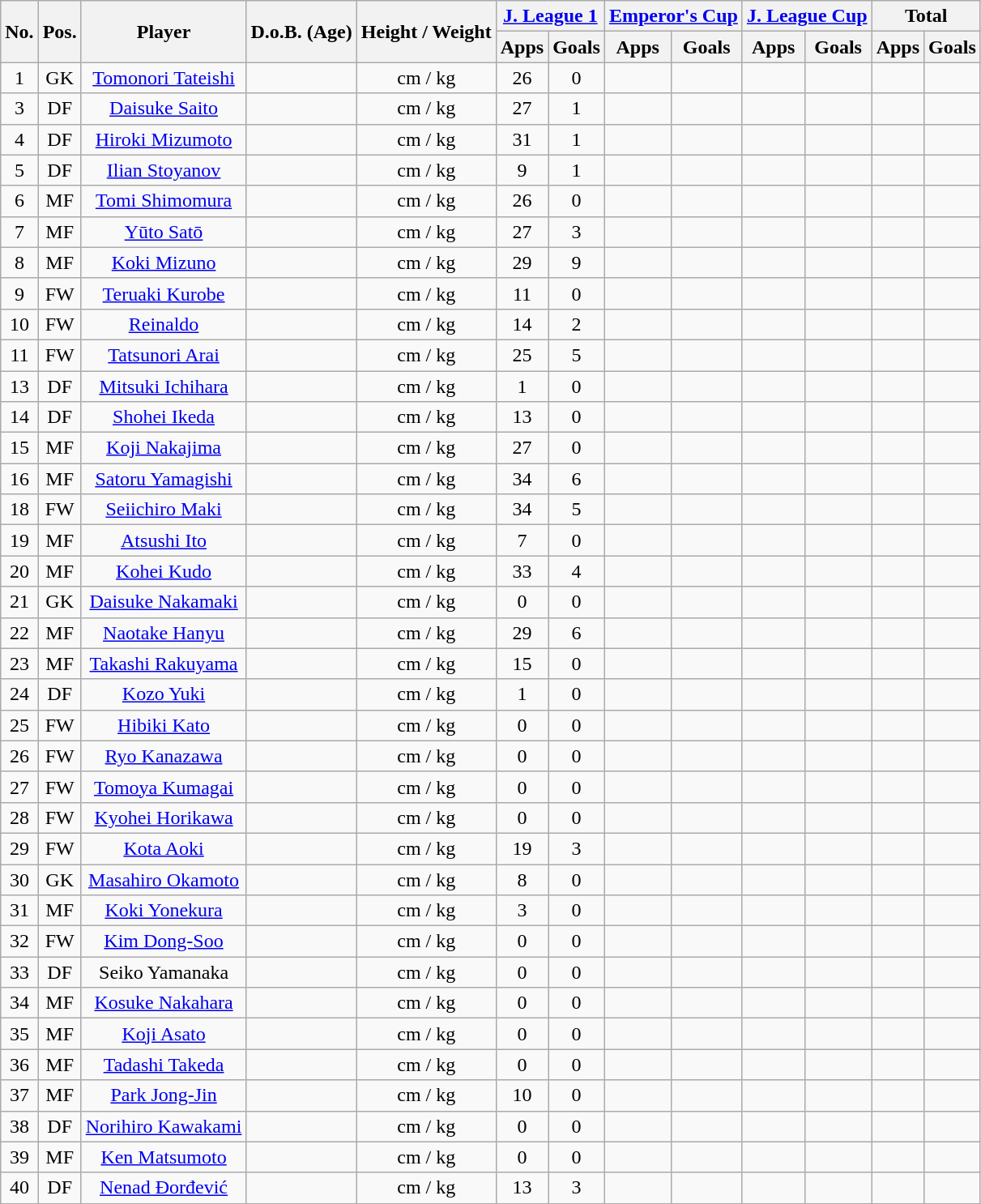<table class="wikitable" style="text-align:center;">
<tr>
<th rowspan="2">No.</th>
<th rowspan="2">Pos.</th>
<th rowspan="2">Player</th>
<th rowspan="2">D.o.B. (Age)</th>
<th rowspan="2">Height / Weight</th>
<th colspan="2"><a href='#'>J. League 1</a></th>
<th colspan="2"><a href='#'>Emperor's Cup</a></th>
<th colspan="2"><a href='#'>J. League Cup</a></th>
<th colspan="2">Total</th>
</tr>
<tr>
<th>Apps</th>
<th>Goals</th>
<th>Apps</th>
<th>Goals</th>
<th>Apps</th>
<th>Goals</th>
<th>Apps</th>
<th>Goals</th>
</tr>
<tr>
<td>1</td>
<td>GK</td>
<td><a href='#'>Tomonori Tateishi</a></td>
<td></td>
<td>cm / kg</td>
<td>26</td>
<td>0</td>
<td></td>
<td></td>
<td></td>
<td></td>
<td></td>
<td></td>
</tr>
<tr>
<td>3</td>
<td>DF</td>
<td><a href='#'>Daisuke Saito</a></td>
<td></td>
<td>cm / kg</td>
<td>27</td>
<td>1</td>
<td></td>
<td></td>
<td></td>
<td></td>
<td></td>
<td></td>
</tr>
<tr>
<td>4</td>
<td>DF</td>
<td><a href='#'>Hiroki Mizumoto</a></td>
<td></td>
<td>cm / kg</td>
<td>31</td>
<td>1</td>
<td></td>
<td></td>
<td></td>
<td></td>
<td></td>
<td></td>
</tr>
<tr>
<td>5</td>
<td>DF</td>
<td><a href='#'>Ilian Stoyanov</a></td>
<td></td>
<td>cm / kg</td>
<td>9</td>
<td>1</td>
<td></td>
<td></td>
<td></td>
<td></td>
<td></td>
<td></td>
</tr>
<tr>
<td>6</td>
<td>MF</td>
<td><a href='#'>Tomi Shimomura</a></td>
<td></td>
<td>cm / kg</td>
<td>26</td>
<td>0</td>
<td></td>
<td></td>
<td></td>
<td></td>
<td></td>
<td></td>
</tr>
<tr>
<td>7</td>
<td>MF</td>
<td><a href='#'>Yūto Satō</a></td>
<td></td>
<td>cm / kg</td>
<td>27</td>
<td>3</td>
<td></td>
<td></td>
<td></td>
<td></td>
<td></td>
<td></td>
</tr>
<tr>
<td>8</td>
<td>MF</td>
<td><a href='#'>Koki Mizuno</a></td>
<td></td>
<td>cm / kg</td>
<td>29</td>
<td>9</td>
<td></td>
<td></td>
<td></td>
<td></td>
<td></td>
<td></td>
</tr>
<tr>
<td>9</td>
<td>FW</td>
<td><a href='#'>Teruaki Kurobe</a></td>
<td></td>
<td>cm / kg</td>
<td>11</td>
<td>0</td>
<td></td>
<td></td>
<td></td>
<td></td>
<td></td>
<td></td>
</tr>
<tr>
<td>10</td>
<td>FW</td>
<td><a href='#'>Reinaldo</a></td>
<td></td>
<td>cm / kg</td>
<td>14</td>
<td>2</td>
<td></td>
<td></td>
<td></td>
<td></td>
<td></td>
<td></td>
</tr>
<tr>
<td>11</td>
<td>FW</td>
<td><a href='#'>Tatsunori Arai</a></td>
<td></td>
<td>cm / kg</td>
<td>25</td>
<td>5</td>
<td></td>
<td></td>
<td></td>
<td></td>
<td></td>
<td></td>
</tr>
<tr>
<td>13</td>
<td>DF</td>
<td><a href='#'>Mitsuki Ichihara</a></td>
<td></td>
<td>cm / kg</td>
<td>1</td>
<td>0</td>
<td></td>
<td></td>
<td></td>
<td></td>
<td></td>
<td></td>
</tr>
<tr>
<td>14</td>
<td>DF</td>
<td><a href='#'>Shohei Ikeda</a></td>
<td></td>
<td>cm / kg</td>
<td>13</td>
<td>0</td>
<td></td>
<td></td>
<td></td>
<td></td>
<td></td>
<td></td>
</tr>
<tr>
<td>15</td>
<td>MF</td>
<td><a href='#'>Koji Nakajima</a></td>
<td></td>
<td>cm / kg</td>
<td>27</td>
<td>0</td>
<td></td>
<td></td>
<td></td>
<td></td>
<td></td>
<td></td>
</tr>
<tr>
<td>16</td>
<td>MF</td>
<td><a href='#'>Satoru Yamagishi</a></td>
<td></td>
<td>cm / kg</td>
<td>34</td>
<td>6</td>
<td></td>
<td></td>
<td></td>
<td></td>
<td></td>
<td></td>
</tr>
<tr>
<td>18</td>
<td>FW</td>
<td><a href='#'>Seiichiro Maki</a></td>
<td></td>
<td>cm / kg</td>
<td>34</td>
<td>5</td>
<td></td>
<td></td>
<td></td>
<td></td>
<td></td>
<td></td>
</tr>
<tr>
<td>19</td>
<td>MF</td>
<td><a href='#'>Atsushi Ito</a></td>
<td></td>
<td>cm / kg</td>
<td>7</td>
<td>0</td>
<td></td>
<td></td>
<td></td>
<td></td>
<td></td>
<td></td>
</tr>
<tr>
<td>20</td>
<td>MF</td>
<td><a href='#'>Kohei Kudo</a></td>
<td></td>
<td>cm / kg</td>
<td>33</td>
<td>4</td>
<td></td>
<td></td>
<td></td>
<td></td>
<td></td>
<td></td>
</tr>
<tr>
<td>21</td>
<td>GK</td>
<td><a href='#'>Daisuke Nakamaki</a></td>
<td></td>
<td>cm / kg</td>
<td>0</td>
<td>0</td>
<td></td>
<td></td>
<td></td>
<td></td>
<td></td>
<td></td>
</tr>
<tr>
<td>22</td>
<td>MF</td>
<td><a href='#'>Naotake Hanyu</a></td>
<td></td>
<td>cm / kg</td>
<td>29</td>
<td>6</td>
<td></td>
<td></td>
<td></td>
<td></td>
<td></td>
<td></td>
</tr>
<tr>
<td>23</td>
<td>MF</td>
<td><a href='#'>Takashi Rakuyama</a></td>
<td></td>
<td>cm / kg</td>
<td>15</td>
<td>0</td>
<td></td>
<td></td>
<td></td>
<td></td>
<td></td>
<td></td>
</tr>
<tr>
<td>24</td>
<td>DF</td>
<td><a href='#'>Kozo Yuki</a></td>
<td></td>
<td>cm / kg</td>
<td>1</td>
<td>0</td>
<td></td>
<td></td>
<td></td>
<td></td>
<td></td>
<td></td>
</tr>
<tr>
<td>25</td>
<td>FW</td>
<td><a href='#'>Hibiki Kato</a></td>
<td></td>
<td>cm / kg</td>
<td>0</td>
<td>0</td>
<td></td>
<td></td>
<td></td>
<td></td>
<td></td>
<td></td>
</tr>
<tr>
<td>26</td>
<td>FW</td>
<td><a href='#'>Ryo Kanazawa</a></td>
<td></td>
<td>cm / kg</td>
<td>0</td>
<td>0</td>
<td></td>
<td></td>
<td></td>
<td></td>
<td></td>
<td></td>
</tr>
<tr>
<td>27</td>
<td>FW</td>
<td><a href='#'>Tomoya Kumagai</a></td>
<td></td>
<td>cm / kg</td>
<td>0</td>
<td>0</td>
<td></td>
<td></td>
<td></td>
<td></td>
<td></td>
<td></td>
</tr>
<tr>
<td>28</td>
<td>FW</td>
<td><a href='#'>Kyohei Horikawa</a></td>
<td></td>
<td>cm / kg</td>
<td>0</td>
<td>0</td>
<td></td>
<td></td>
<td></td>
<td></td>
<td></td>
<td></td>
</tr>
<tr>
<td>29</td>
<td>FW</td>
<td><a href='#'>Kota Aoki</a></td>
<td></td>
<td>cm / kg</td>
<td>19</td>
<td>3</td>
<td></td>
<td></td>
<td></td>
<td></td>
<td></td>
<td></td>
</tr>
<tr>
<td>30</td>
<td>GK</td>
<td><a href='#'>Masahiro Okamoto</a></td>
<td></td>
<td>cm / kg</td>
<td>8</td>
<td>0</td>
<td></td>
<td></td>
<td></td>
<td></td>
<td></td>
<td></td>
</tr>
<tr>
<td>31</td>
<td>MF</td>
<td><a href='#'>Koki Yonekura</a></td>
<td></td>
<td>cm / kg</td>
<td>3</td>
<td>0</td>
<td></td>
<td></td>
<td></td>
<td></td>
<td></td>
<td></td>
</tr>
<tr>
<td>32</td>
<td>FW</td>
<td><a href='#'>Kim Dong-Soo</a></td>
<td></td>
<td>cm / kg</td>
<td>0</td>
<td>0</td>
<td></td>
<td></td>
<td></td>
<td></td>
<td></td>
<td></td>
</tr>
<tr>
<td>33</td>
<td>DF</td>
<td>Seiko Yamanaka</td>
<td></td>
<td>cm / kg</td>
<td>0</td>
<td>0</td>
<td></td>
<td></td>
<td></td>
<td></td>
<td></td>
<td></td>
</tr>
<tr>
<td>34</td>
<td>MF</td>
<td><a href='#'>Kosuke Nakahara</a></td>
<td></td>
<td>cm / kg</td>
<td>0</td>
<td>0</td>
<td></td>
<td></td>
<td></td>
<td></td>
<td></td>
<td></td>
</tr>
<tr>
<td>35</td>
<td>MF</td>
<td><a href='#'>Koji Asato</a></td>
<td></td>
<td>cm / kg</td>
<td>0</td>
<td>0</td>
<td></td>
<td></td>
<td></td>
<td></td>
<td></td>
<td></td>
</tr>
<tr>
<td>36</td>
<td>MF</td>
<td><a href='#'>Tadashi Takeda</a></td>
<td></td>
<td>cm / kg</td>
<td>0</td>
<td>0</td>
<td></td>
<td></td>
<td></td>
<td></td>
<td></td>
<td></td>
</tr>
<tr>
<td>37</td>
<td>MF</td>
<td><a href='#'>Park Jong-Jin</a></td>
<td></td>
<td>cm / kg</td>
<td>10</td>
<td>0</td>
<td></td>
<td></td>
<td></td>
<td></td>
<td></td>
<td></td>
</tr>
<tr>
<td>38</td>
<td>DF</td>
<td><a href='#'>Norihiro Kawakami</a></td>
<td></td>
<td>cm / kg</td>
<td>0</td>
<td>0</td>
<td></td>
<td></td>
<td></td>
<td></td>
<td></td>
<td></td>
</tr>
<tr>
<td>39</td>
<td>MF</td>
<td><a href='#'>Ken Matsumoto</a></td>
<td></td>
<td>cm / kg</td>
<td>0</td>
<td>0</td>
<td></td>
<td></td>
<td></td>
<td></td>
<td></td>
<td></td>
</tr>
<tr>
<td>40</td>
<td>DF</td>
<td><a href='#'>Nenad Đorđević</a></td>
<td></td>
<td>cm / kg</td>
<td>13</td>
<td>3</td>
<td></td>
<td></td>
<td></td>
<td></td>
<td></td>
<td></td>
</tr>
</table>
